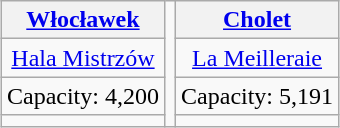<table class="wikitable" style="margin:1em auto; text-align:center;">
<tr>
<th><a href='#'>Włocławek</a></th>
<td rowspan=4></td>
<th><a href='#'>Cholet</a></th>
</tr>
<tr>
<td><a href='#'>Hala Mistrzów</a></td>
<td><a href='#'>La Meilleraie</a></td>
</tr>
<tr>
<td>Capacity: 4,200</td>
<td>Capacity: 5,191</td>
</tr>
<tr>
<td></td>
<td></td>
</tr>
</table>
